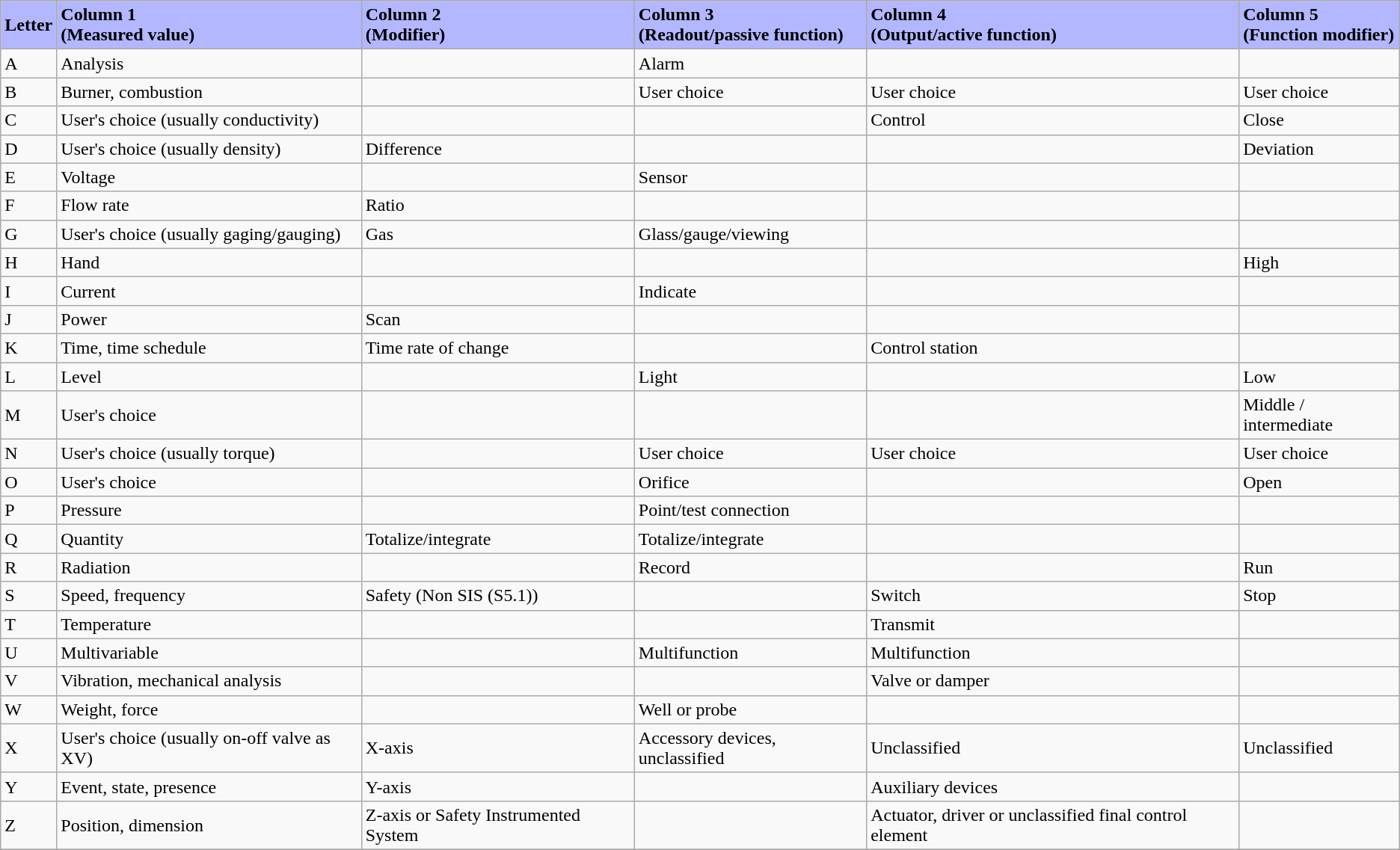<table class= "wikitable">
<tr>
<th style="background-color:#B3B7FF; text-align:left;">Letter</th>
<th style="background-color:#B3B7FF; text-align:left;">Column 1 <br>(Measured value)</th>
<th style="background-color:#B3B7FF; text-align:left;">Column 2 <br>(Modifier)</th>
<th style="background-color:#B3B7FF; text-align:left;">Column 3 <br>(Readout/passive function)</th>
<th style="background-color:#B3B7FF; text-align:left;">Column 4 <br>(Output/active function)</th>
<th style="background-color:#B3B7FF; text-align:left;">Column 5 <br>(Function modifier)</th>
</tr>
<tr>
<td>A</td>
<td>Analysis</td>
<td></td>
<td>Alarm</td>
<td></td>
<td></td>
</tr>
<tr>
<td>B</td>
<td>Burner, combustion</td>
<td></td>
<td>User choice</td>
<td>User choice</td>
<td>User choice</td>
</tr>
<tr>
<td>C</td>
<td>User's choice (usually conductivity)</td>
<td></td>
<td></td>
<td>Control</td>
<td>Close</td>
</tr>
<tr>
<td>D</td>
<td>User's choice (usually density)</td>
<td>Difference</td>
<td></td>
<td></td>
<td>Deviation</td>
</tr>
<tr>
<td>E</td>
<td>Voltage</td>
<td></td>
<td>Sensor</td>
<td></td>
<td></td>
</tr>
<tr>
<td>F</td>
<td>Flow rate</td>
<td>Ratio</td>
<td></td>
<td></td>
<td></td>
</tr>
<tr>
<td>G</td>
<td>User's choice (usually gaging/gauging)</td>
<td>Gas</td>
<td>Glass/gauge/viewing</td>
<td></td>
<td></td>
</tr>
<tr>
<td>H</td>
<td>Hand</td>
<td></td>
<td></td>
<td></td>
<td>High</td>
</tr>
<tr>
<td>I</td>
<td>Current</td>
<td></td>
<td>Indicate</td>
<td></td>
<td></td>
</tr>
<tr>
<td>J</td>
<td>Power</td>
<td>Scan</td>
<td></td>
<td></td>
<td></td>
</tr>
<tr>
<td>K</td>
<td>Time, time schedule</td>
<td>Time rate of change</td>
<td></td>
<td>Control station</td>
<td></td>
</tr>
<tr>
<td>L</td>
<td>Level</td>
<td></td>
<td>Light</td>
<td></td>
<td>Low</td>
</tr>
<tr>
<td>M</td>
<td>User's choice</td>
<td></td>
<td></td>
<td></td>
<td>Middle / intermediate</td>
</tr>
<tr>
<td>N</td>
<td>User's choice (usually torque)</td>
<td></td>
<td>User choice</td>
<td>User choice</td>
<td>User choice</td>
</tr>
<tr>
<td>O</td>
<td>User's choice</td>
<td></td>
<td>Orifice</td>
<td></td>
<td>Open</td>
</tr>
<tr>
<td>P</td>
<td>Pressure</td>
<td></td>
<td>Point/test connection</td>
<td></td>
<td></td>
</tr>
<tr>
<td>Q</td>
<td>Quantity</td>
<td>Totalize/integrate</td>
<td>Totalize/integrate</td>
<td></td>
<td></td>
</tr>
<tr>
<td>R</td>
<td>Radiation</td>
<td></td>
<td>Record</td>
<td></td>
<td>Run</td>
</tr>
<tr>
<td>S</td>
<td>Speed, frequency</td>
<td>Safety (Non SIS (S5.1))</td>
<td></td>
<td>Switch</td>
<td>Stop</td>
</tr>
<tr>
<td>T</td>
<td>Temperature</td>
<td></td>
<td></td>
<td>Transmit</td>
<td></td>
</tr>
<tr>
<td>U</td>
<td>Multivariable</td>
<td></td>
<td>Multifunction</td>
<td>Multifunction</td>
<td></td>
</tr>
<tr>
<td>V</td>
<td>Vibration, mechanical analysis</td>
<td></td>
<td></td>
<td>Valve or damper</td>
<td></td>
</tr>
<tr>
<td>W</td>
<td>Weight, force</td>
<td></td>
<td>Well or probe</td>
<td></td>
<td></td>
</tr>
<tr>
<td>X</td>
<td>User's choice (usually on-off valve as XV)</td>
<td>X-axis</td>
<td>Accessory devices, unclassified</td>
<td>Unclassified</td>
<td>Unclassified</td>
</tr>
<tr>
<td>Y</td>
<td>Event, state, presence</td>
<td>Y-axis</td>
<td></td>
<td>Auxiliary devices</td>
<td></td>
</tr>
<tr>
<td>Z</td>
<td>Position, dimension</td>
<td>Z-axis or Safety Instrumented System</td>
<td></td>
<td>Actuator, driver or unclassified final control element</td>
<td></td>
</tr>
<tr>
</tr>
</table>
